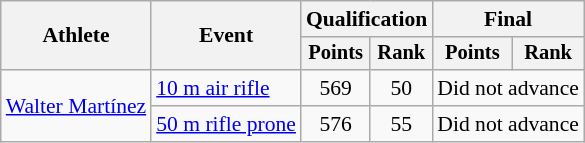<table class="wikitable" style="font-size:90%">
<tr>
<th rowspan="2">Athlete</th>
<th rowspan="2">Event</th>
<th colspan=2>Qualification</th>
<th colspan=2>Final</th>
</tr>
<tr style="font-size:95%">
<th>Points</th>
<th>Rank</th>
<th>Points</th>
<th>Rank</th>
</tr>
<tr align=center>
<td align=left rowspan="2"><a href='#'>Walter Martínez</a></td>
<td align=left><a href='#'>10 m air rifle</a></td>
<td>569</td>
<td>50</td>
<td colspan=2>Did not advance</td>
</tr>
<tr align=center>
<td align=left><a href='#'>50 m rifle prone</a></td>
<td>576</td>
<td>55</td>
<td colspan=2>Did not advance</td>
</tr>
</table>
